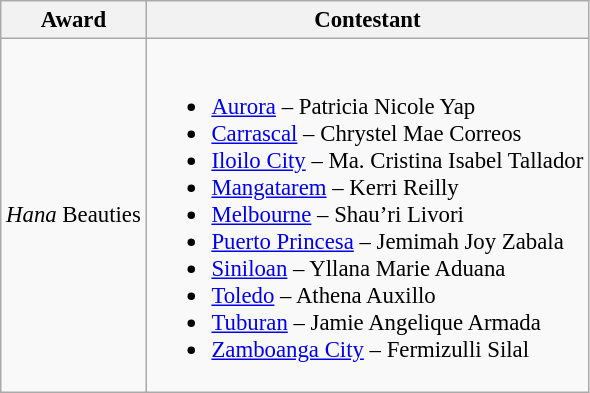<table class="wikitable sortable" style="font-size: 95%;">
<tr>
<th>Award</th>
<th>Contestant</th>
</tr>
<tr>
<td><em>Hana</em> Beauties</td>
<td><br><ul><li><a href='#'>Aurora</a> – Patricia Nicole Yap</li><li><a href='#'>Carrascal</a> – Chrystel Mae Correos</li><li><a href='#'>Iloilo City</a> – Ma. Cristina Isabel Tallador</li><li><a href='#'>Mangatarem</a> – Kerri Reilly</li><li><a href='#'>Melbourne</a> – Shau’ri Livori</li><li><a href='#'>Puerto Princesa</a> – Jemimah Joy Zabala</li><li><a href='#'>Siniloan</a> – Yllana Marie Aduana</li><li><a href='#'>Toledo</a> – Athena Auxillo</li><li><a href='#'>Tuburan</a> – Jamie Angelique Armada</li><li><a href='#'>Zamboanga City</a> – Fermizulli Silal</li></ul></td>
</tr>
</table>
